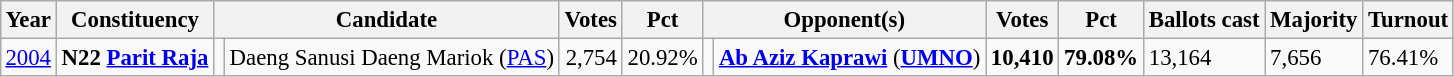<table class="wikitable" style="margin:0.5em ; font-size:95%">
<tr>
<th>Year</th>
<th>Constituency</th>
<th colspan=2>Candidate</th>
<th>Votes</th>
<th>Pct</th>
<th colspan=2>Opponent(s)</th>
<th>Votes</th>
<th>Pct</th>
<th>Ballots cast</th>
<th>Majority</th>
<th>Turnout</th>
</tr>
<tr>
<td><a href='#'>2004</a></td>
<td><strong>N22 <a href='#'>Parit Raja</a></strong></td>
<td></td>
<td>Daeng Sanusi Daeng Mariok (<a href='#'>PAS</a>)</td>
<td align="right">2,754</td>
<td>20.92%</td>
<td></td>
<td><strong><a href='#'>Ab Aziz Kaprawi</a></strong> (<a href='#'><strong>UMNO</strong></a>)</td>
<td align="right"><strong>10,410</strong></td>
<td><strong>79.08%</strong></td>
<td>13,164</td>
<td>7,656</td>
<td>76.41%</td>
</tr>
</table>
